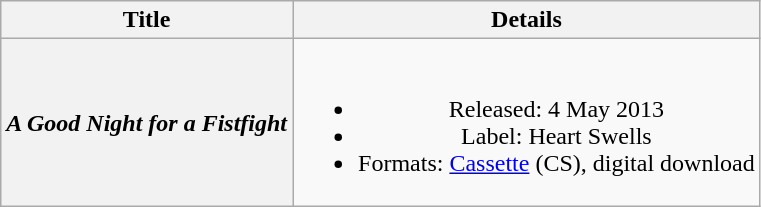<table class="wikitable plainrowheaders" style="text-align:center;">
<tr>
<th scope="col">Title</th>
<th scope="col">Details</th>
</tr>
<tr>
<th scope="row"><em>A Good Night for a Fistfight</em></th>
<td><br><ul><li>Released: 4 May 2013</li><li>Label: Heart Swells</li><li>Formats: <a href='#'>Cassette</a> (CS), digital download</li></ul></td>
</tr>
</table>
